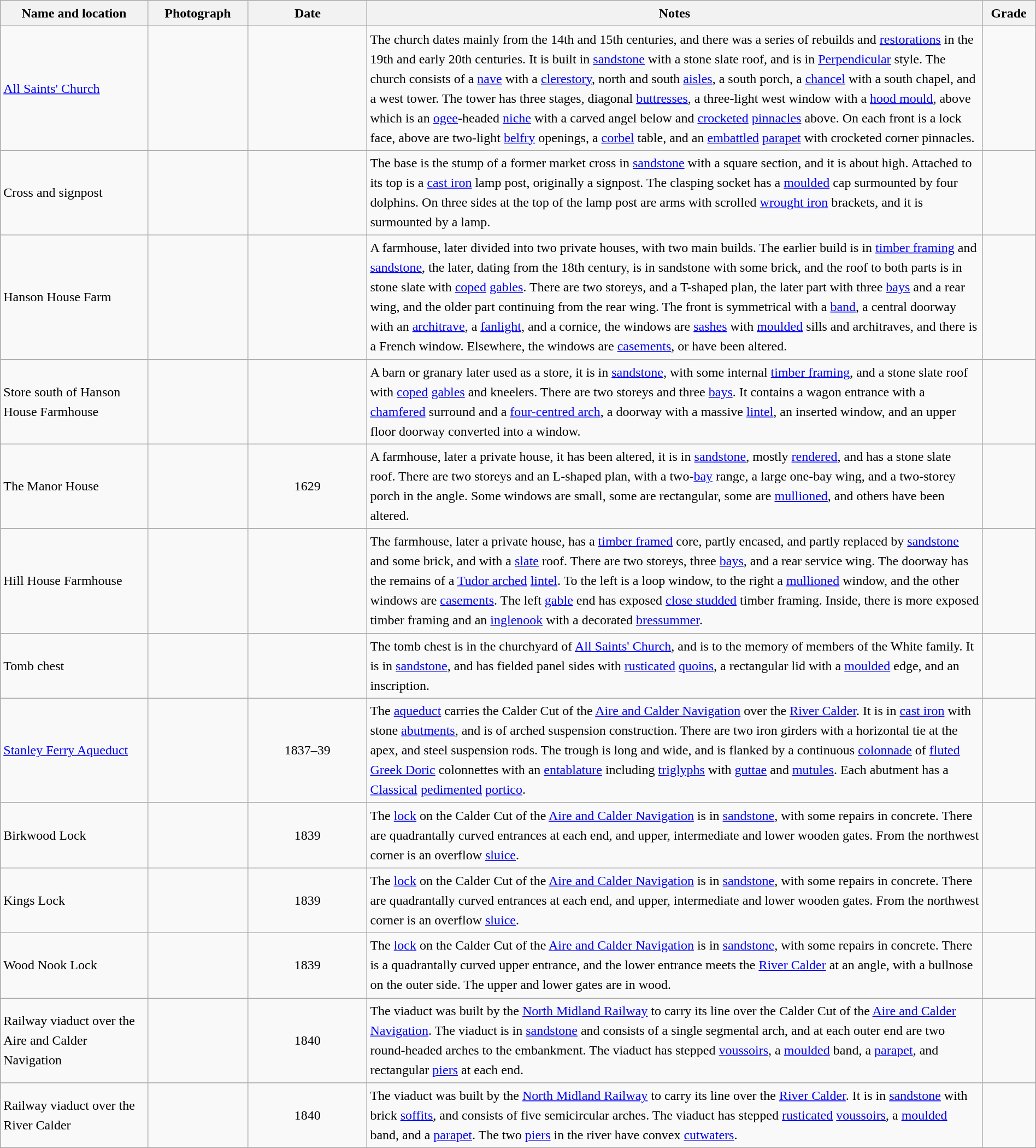<table class="wikitable sortable plainrowheaders" style="width:100%; border:0; text-align:left; line-height:150%;">
<tr>
<th scope="col"  style="width:150px">Name and location</th>
<th scope="col"  style="width:100px" class="unsortable">Photograph</th>
<th scope="col"  style="width:120px">Date</th>
<th scope="col"  style="width:650px" class="unsortable">Notes</th>
<th scope="col"  style="width:50px">Grade</th>
</tr>
<tr>
<td><a href='#'>All Saints' Church</a><br><small></small></td>
<td></td>
<td align="center"></td>
<td>The church dates mainly from the 14th and 15th centuries, and there was a series of rebuilds and <a href='#'>restorations</a> in the 19th and early 20th centuries.  It is built in <a href='#'>sandstone</a> with a stone slate roof, and is in <a href='#'>Perpendicular</a> style.  The church consists of a <a href='#'>nave</a> with a <a href='#'>clerestory</a>, north and south <a href='#'>aisles</a>, a south porch, a <a href='#'>chancel</a> with a south chapel, and a west tower.  The tower has three stages, diagonal <a href='#'>buttresses</a>, a three-light west window with a <a href='#'>hood mould</a>, above which is an <a href='#'>ogee</a>-headed <a href='#'>niche</a> with a carved angel below and <a href='#'>crocketed</a> <a href='#'>pinnacles</a> above.  On each front is a lock face, above are two-light <a href='#'>belfry</a> openings, a <a href='#'>corbel</a> table, and an <a href='#'>embattled</a> <a href='#'>parapet</a> with crocketed corner pinnacles.</td>
<td align="center" ></td>
</tr>
<tr>
<td>Cross and signpost<br><small></small></td>
<td></td>
<td align="center"></td>
<td>The base is the stump of a former market cross in <a href='#'>sandstone</a> with a square section, and it is about  high.  Attached to its top is a <a href='#'>cast iron</a> lamp post, originally a signpost.  The clasping socket has a <a href='#'>moulded</a> cap surmounted by four dolphins.  On three sides at the top of the lamp post are arms with scrolled <a href='#'>wrought iron</a> brackets, and it is surmounted by a lamp.</td>
<td align="center" ></td>
</tr>
<tr>
<td>Hanson House Farm<br><small></small></td>
<td></td>
<td align="center"></td>
<td>A farmhouse, later divided into two private houses, with two main builds.  The earlier build is in <a href='#'>timber framing</a> and <a href='#'>sandstone</a>, the later, dating from the 18th century, is in sandstone with some brick, and the roof to both parts is in stone slate with <a href='#'>coped</a> <a href='#'>gables</a>.  There are two storeys, and a T-shaped plan, the later part with three <a href='#'>bays</a> and a rear wing, and the older part continuing from the rear wing.  The front is symmetrical with a <a href='#'>band</a>, a central doorway with an <a href='#'>architrave</a>, a <a href='#'>fanlight</a>, and a cornice, the windows are <a href='#'>sashes</a> with <a href='#'>moulded</a> sills and architraves, and there is a French window.  Elsewhere, the windows are <a href='#'>casements</a>, or have been altered.</td>
<td align="center" ></td>
</tr>
<tr>
<td>Store south of Hanson House Farmhouse<br><small></small></td>
<td></td>
<td align="center"></td>
<td>A barn or granary later used as a store, it is in <a href='#'>sandstone</a>, with some internal <a href='#'>timber framing</a>, and a stone slate roof with <a href='#'>coped</a> <a href='#'>gables</a> and kneelers.  There are two storeys and three <a href='#'>bays</a>.  It contains a wagon entrance with a <a href='#'>chamfered</a> surround and a <a href='#'>four-centred arch</a>, a doorway with a massive <a href='#'>lintel</a>, an inserted window, and an upper floor doorway converted into a window.</td>
<td align="center" ></td>
</tr>
<tr>
<td>The Manor House<br><small></small></td>
<td></td>
<td align="center">1629</td>
<td>A farmhouse, later a private house, it has been altered, it is in <a href='#'>sandstone</a>, mostly <a href='#'>rendered</a>, and has a stone slate roof.  There are two storeys and an L-shaped plan, with a two-<a href='#'>bay</a> range, a large one-bay wing, and a two-storey porch in the angle.  Some windows are small, some are rectangular, some are <a href='#'>mullioned</a>, and others have been altered.</td>
<td align="center" ></td>
</tr>
<tr>
<td>Hill House Farmhouse<br><small></small></td>
<td></td>
<td align="center"></td>
<td>The farmhouse, later a private house, has a <a href='#'>timber framed</a> core, partly encased, and partly replaced by <a href='#'>sandstone</a> and some brick, and with a <a href='#'>slate</a> roof.  There are two storeys, three <a href='#'>bays</a>, and a rear service wing.  The doorway has the remains of a <a href='#'>Tudor arched</a> <a href='#'>lintel</a>.  To the left is a loop window, to the right a <a href='#'>mullioned</a> window, and the other windows are <a href='#'>casements</a>. The left <a href='#'>gable</a> end has exposed <a href='#'>close studded</a> timber framing.  Inside, there is more exposed timber framing and an <a href='#'>inglenook</a> with a decorated <a href='#'>bressummer</a>.</td>
<td align="center" ></td>
</tr>
<tr>
<td>Tomb chest<br><small></small></td>
<td></td>
<td align="center"></td>
<td>The tomb chest is in the churchyard of <a href='#'>All Saints' Church</a>, and is to the memory of members of the White family.  It is in <a href='#'>sandstone</a>, and has fielded panel sides with <a href='#'>rusticated</a> <a href='#'>quoins</a>, a rectangular lid with a <a href='#'>moulded</a> edge, and an inscription.</td>
<td align="center" ></td>
</tr>
<tr>
<td><a href='#'>Stanley Ferry Aqueduct</a><br><small></small></td>
<td></td>
<td align="center">1837–39</td>
<td>The <a href='#'>aqueduct</a> carries the Calder Cut of the <a href='#'>Aire and Calder Navigation</a> over the <a href='#'>River Calder</a>.  It is in <a href='#'>cast iron</a> with stone <a href='#'>abutments</a>, and is of arched suspension construction.  There are two iron girders with a horizontal tie at the apex, and steel suspension rods.  The trough is  long and  wide, and is flanked by a continuous <a href='#'>colonnade</a> of <a href='#'>fluted</a> <a href='#'>Greek Doric</a> colonnettes with an <a href='#'>entablature</a> including <a href='#'>triglyphs</a> with <a href='#'>guttae</a> and <a href='#'>mutules</a>.  Each abutment has a <a href='#'>Classical</a> <a href='#'>pedimented</a> <a href='#'>portico</a>.</td>
<td align="center" ></td>
</tr>
<tr>
<td>Birkwood Lock<br><small></small></td>
<td></td>
<td align="center">1839</td>
<td>The <a href='#'>lock</a> on the Calder Cut of the <a href='#'>Aire and Calder Navigation</a> is in <a href='#'>sandstone</a>, with some repairs in concrete.  There are quadrantally curved entrances at each end, and upper, intermediate and lower wooden gates.  From the northwest corner is an overflow <a href='#'>sluice</a>.</td>
<td align="center" ></td>
</tr>
<tr>
<td>Kings Lock<br><small></small></td>
<td></td>
<td align="center">1839</td>
<td>The <a href='#'>lock</a> on the Calder Cut of the <a href='#'>Aire and Calder Navigation</a> is in <a href='#'>sandstone</a>, with some repairs in concrete.  There are quadrantally curved entrances at each end, and upper, intermediate and lower wooden gates.  From the northwest corner is an overflow <a href='#'>sluice</a>.</td>
<td align="center" ></td>
</tr>
<tr>
<td>Wood Nook Lock<br><small></small></td>
<td></td>
<td align="center">1839</td>
<td>The <a href='#'>lock</a> on the Calder Cut of the <a href='#'>Aire and Calder Navigation</a> is in <a href='#'>sandstone</a>, with some repairs in concrete.  There is a quadrantally curved upper entrance, and the lower entrance meets the <a href='#'>River Calder</a> at an angle, with a bullnose on the outer side.  The upper and lower gates are in wood.</td>
<td align="center" ></td>
</tr>
<tr>
<td>Railway viaduct over the Aire and Calder Navigation<br><small></small></td>
<td></td>
<td align="center">1840</td>
<td>The viaduct was built by the <a href='#'>North Midland Railway</a> to carry its line over the Calder Cut of the <a href='#'>Aire and Calder Navigation</a>.  The viaduct is in <a href='#'>sandstone</a> and consists of a single segmental arch, and at each outer end are two round-headed arches to the embankment.  The viaduct has stepped <a href='#'>voussoirs</a>, a <a href='#'>moulded</a> band, a <a href='#'>parapet</a>, and rectangular <a href='#'>piers</a> at each end.</td>
<td align="center" ></td>
</tr>
<tr>
<td>Railway viaduct over the River Calder<br><small></small></td>
<td></td>
<td align="center">1840</td>
<td>The viaduct was built by the <a href='#'>North Midland Railway</a> to carry its line over the <a href='#'>River Calder</a>.  It is in <a href='#'>sandstone</a> with brick <a href='#'>soffits</a>, and consists of five semicircular arches.  The viaduct has stepped <a href='#'>rusticated</a> <a href='#'>voussoirs</a>, a <a href='#'>moulded</a> band, and a <a href='#'>parapet</a>.  The two <a href='#'>piers</a> in the river have convex <a href='#'>cutwaters</a>.</td>
<td align="center" ></td>
</tr>
<tr>
</tr>
</table>
